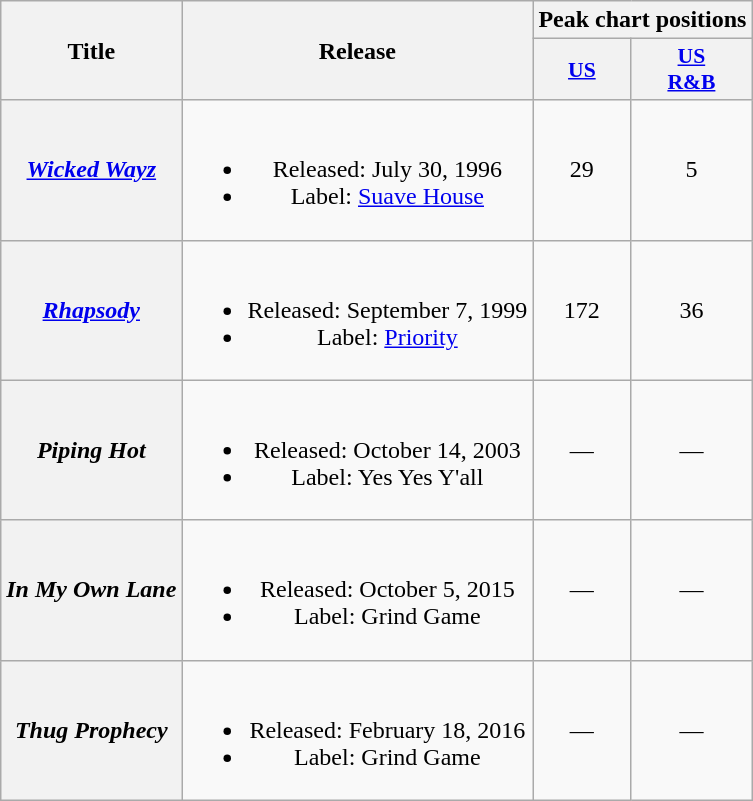<table class="wikitable plainrowheaders" style="text-align:center;">
<tr>
<th rowspan="2">Title</th>
<th rowspan="2">Release</th>
<th colspan="2">Peak chart positions</th>
</tr>
<tr>
<th scope="col" style=font-size:90%;"><a href='#'>US</a></th>
<th scope="col" style=font-size:90%;"><a href='#'>US<br>R&B</a></th>
</tr>
<tr>
<th scope="row"><em><a href='#'>Wicked Wayz</a></em></th>
<td><br><ul><li>Released: July 30, 1996</li><li>Label: <a href='#'>Suave House</a></li></ul></td>
<td align="center">29</td>
<td align="center">5</td>
</tr>
<tr>
<th scope="row"><em><a href='#'>Rhapsody</a></em></th>
<td><br><ul><li>Released: September 7, 1999</li><li>Label: <a href='#'>Priority</a></li></ul></td>
<td align="center">172</td>
<td align="center">36</td>
</tr>
<tr>
<th scope="row"><em>Piping Hot</em></th>
<td><br><ul><li>Released: October 14, 2003</li><li>Label: Yes Yes Y'all</li></ul></td>
<td align="center">—</td>
<td align="center">—</td>
</tr>
<tr>
<th scope="row"><em>In My Own Lane</em></th>
<td><br><ul><li>Released: October 5, 2015</li><li>Label: Grind Game</li></ul></td>
<td align="center">—</td>
<td align="center">—</td>
</tr>
<tr>
<th scope="row"><em>Thug Prophecy</em></th>
<td><br><ul><li>Released: February 18, 2016</li><li>Label: Grind Game</li></ul></td>
<td align="center">—</td>
<td align="center">—</td>
</tr>
</table>
